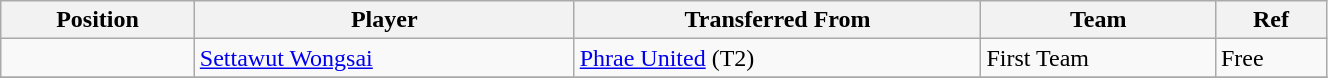<table class="wikitable sortable" style="width:70%; text-align:center; font-size:100%; text-align:left;">
<tr>
<th>Position</th>
<th>Player</th>
<th>Transferred From</th>
<th>Team</th>
<th>Ref</th>
</tr>
<tr>
<td></td>
<td> <a href='#'>Settawut Wongsai</a></td>
<td> <a href='#'>Phrae United</a>  (T2)</td>
<td>First Team</td>
<td>Free </td>
</tr>
<tr>
</tr>
</table>
